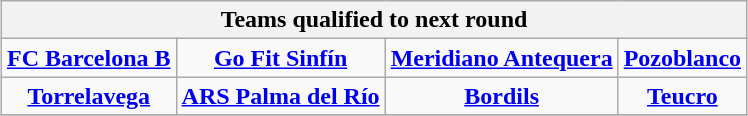<table class="wikitable" style="text-align: center; margin: 0 auto;">
<tr>
<th colspan="4">Teams qualified to next round</th>
</tr>
<tr>
<td><strong><a href='#'>FC Barcelona B</a></strong></td>
<td><strong><a href='#'>Go Fit Sinfín</a></strong></td>
<td><strong><a href='#'>Meridiano Antequera</a></strong></td>
<td><strong><a href='#'>Pozoblanco</a></strong></td>
</tr>
<tr>
<td><strong><a href='#'>Torrelavega</a></strong></td>
<td><strong><a href='#'>ARS Palma del Río</a></strong></td>
<td><strong><a href='#'>Bordils</a></strong></td>
<td><strong><a href='#'>Teucro</a></strong></td>
</tr>
<tr>
</tr>
</table>
